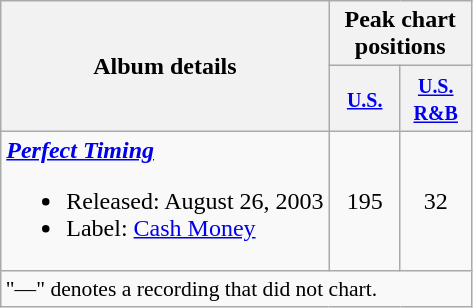<table class="wikitable">
<tr>
<th rowspan="2">Album details</th>
<th colspan="2">Peak chart positions</th>
</tr>
<tr>
<th width=40><small><a href='#'>U.S.</a></small></th>
<th width=40><small><a href='#'>U.S. R&B</a></small></th>
</tr>
<tr>
<td><strong><em><a href='#'>Perfect Timing</a></em></strong><br><ul><li>Released: August 26, 2003</li><li>Label: <a href='#'>Cash Money</a></li></ul></td>
<td align="center">195</td>
<td align="center">32</td>
</tr>
<tr>
<td colspan="7" style="font-size:90%">"—" denotes a recording that did not chart.</td>
</tr>
</table>
